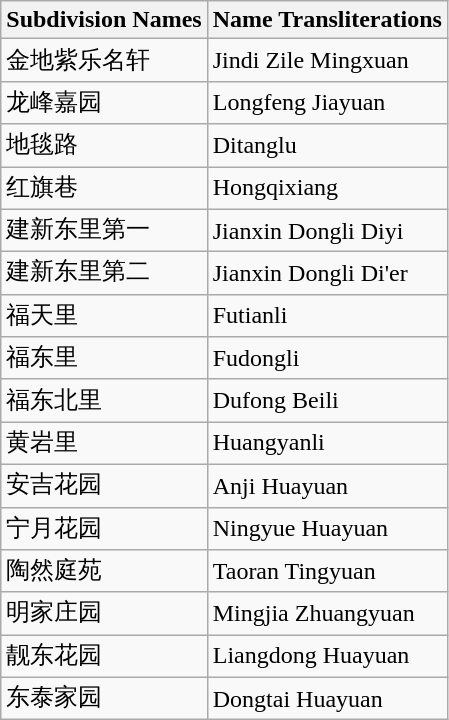<table class="wikitable sortable">
<tr>
<th>Subdivision Names</th>
<th>Name Transliterations</th>
</tr>
<tr>
<td>金地紫乐名轩</td>
<td>Jindi Zile Mingxuan</td>
</tr>
<tr>
<td>龙峰嘉园</td>
<td>Longfeng Jiayuan</td>
</tr>
<tr>
<td>地毯路</td>
<td>Ditanglu</td>
</tr>
<tr>
<td>红旗巷</td>
<td>Hongqixiang</td>
</tr>
<tr>
<td>建新东里第一</td>
<td>Jianxin Dongli Diyi</td>
</tr>
<tr>
<td>建新东里第二</td>
<td>Jianxin Dongli Di'er</td>
</tr>
<tr>
<td>福天里</td>
<td>Futianli</td>
</tr>
<tr>
<td>福东里</td>
<td>Fudongli</td>
</tr>
<tr>
<td>福东北里</td>
<td>Dufong Beili</td>
</tr>
<tr>
<td>黄岩里</td>
<td>Huangyanli</td>
</tr>
<tr>
<td>安吉花园</td>
<td>Anji Huayuan</td>
</tr>
<tr>
<td>宁月花园</td>
<td>Ningyue Huayuan</td>
</tr>
<tr>
<td>陶然庭苑</td>
<td>Taoran Tingyuan</td>
</tr>
<tr>
<td>明家庄园</td>
<td>Mingjia Zhuangyuan</td>
</tr>
<tr>
<td>靓东花园</td>
<td>Liangdong Huayuan</td>
</tr>
<tr>
<td>东泰家园</td>
<td>Dongtai Huayuan</td>
</tr>
</table>
